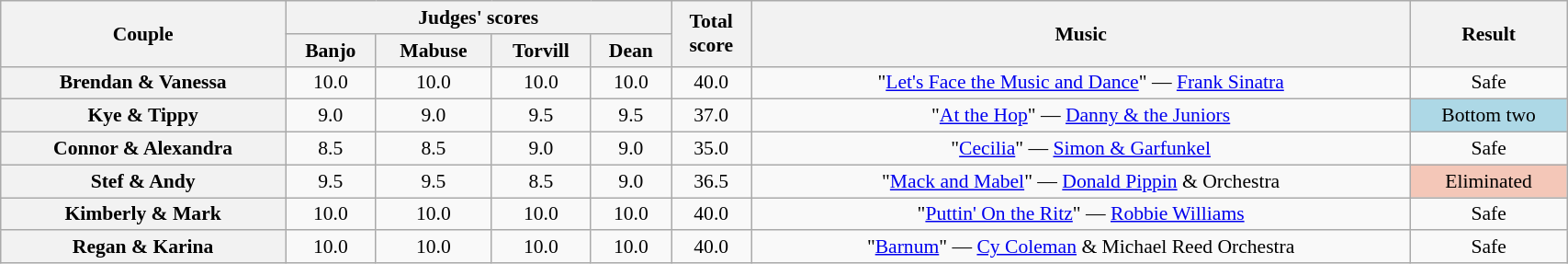<table class="wikitable sortable" style="text-align:center; font-size:90%; width:90%">
<tr>
<th scope="col" rowspan=2>Couple</th>
<th scope="col" colspan=4 class="unsortable">Judges' scores</th>
<th scope="col" rowspan=2>Total<br>score</th>
<th scope="col" rowspan=2 class="unsortable">Music</th>
<th scope="col" rowspan=2 class="unsortable">Result</th>
</tr>
<tr>
<th class="unsortable">Banjo</th>
<th class="unsortable">Mabuse</th>
<th class="unsortable">Torvill</th>
<th class="unsortable">Dean</th>
</tr>
<tr>
<th scope="row">Brendan & Vanessa</th>
<td>10.0</td>
<td>10.0</td>
<td>10.0</td>
<td>10.0</td>
<td>40.0</td>
<td>"<a href='#'>Let's Face the Music and Dance</a>" — <a href='#'>Frank Sinatra</a></td>
<td>Safe</td>
</tr>
<tr>
<th scope="row">Kye & Tippy</th>
<td>9.0</td>
<td>9.0</td>
<td>9.5</td>
<td>9.5</td>
<td>37.0</td>
<td>"<a href='#'>At the Hop</a>" — <a href='#'>Danny & the Juniors</a></td>
<td bgcolor=lightblue>Bottom two</td>
</tr>
<tr>
<th scope="row">Connor & Alexandra</th>
<td>8.5</td>
<td>8.5</td>
<td>9.0</td>
<td>9.0</td>
<td>35.0</td>
<td>"<a href='#'>Cecilia</a>" — <a href='#'>Simon & Garfunkel</a></td>
<td>Safe</td>
</tr>
<tr>
<th scope="row">Stef & Andy</th>
<td>9.5</td>
<td>9.5</td>
<td>8.5</td>
<td>9.0</td>
<td>36.5</td>
<td>"<a href='#'>Mack and Mabel</a>" — <a href='#'>Donald Pippin</a> & Orchestra</td>
<td bgcolor=f4c7b8>Eliminated</td>
</tr>
<tr>
<th scope="row">Kimberly & Mark</th>
<td>10.0</td>
<td>10.0</td>
<td>10.0</td>
<td>10.0</td>
<td>40.0</td>
<td>"<a href='#'>Puttin' On the Ritz</a>" — <a href='#'>Robbie Williams</a></td>
<td>Safe</td>
</tr>
<tr>
<th scope="row">Regan & Karina</th>
<td>10.0</td>
<td>10.0</td>
<td>10.0</td>
<td>10.0</td>
<td>40.0</td>
<td>"<a href='#'>Barnum</a>" — <a href='#'>Cy Coleman</a> & Michael Reed Orchestra</td>
<td>Safe</td>
</tr>
</table>
